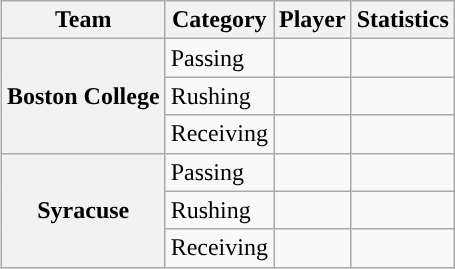<table class="wikitable" style="float:right">
<tr>
<th>Team</th>
<th>Category</th>
<th>Player</th>
<th>Statistics</th>
</tr>
<tr>
<th rowspan=3>Boston College</th>
<td>Passing</td>
<td></td>
<td></td>
</tr>
<tr>
<td>Rushing</td>
<td></td>
<td></td>
</tr>
<tr>
<td>Receiving</td>
<td></td>
<td></td>
</tr>
<tr>
<th rowspan=3>Syracuse</th>
<td>Passing</td>
<td></td>
<td></td>
</tr>
<tr>
<td>Rushing</td>
<td></td>
<td></td>
</tr>
<tr>
<td>Receiving</td>
<td></td>
<td></td>
</tr>
</table>
